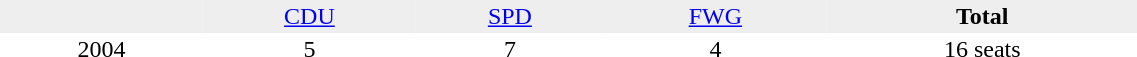<table border="0" cellpadding="2" cellspacing="0" width="60%">
<tr bgcolor="#eeeeee" align="center">
<td></td>
<td><a href='#'>CDU</a></td>
<td><a href='#'>SPD</a></td>
<td><a href='#'>FWG</a></td>
<td><strong>Total</strong></td>
</tr>
<tr align="center">
<td>2004</td>
<td>5</td>
<td>7</td>
<td>4</td>
<td>16 seats</td>
</tr>
</table>
